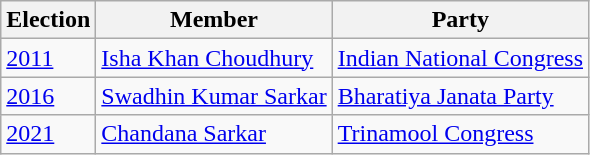<table class="wikitable sortable">
<tr>
<th>Election</th>
<th>Member</th>
<th colspan=2>Party</th>
</tr>
<tr>
<td><a href='#'>2011</a></td>
<td><a href='#'>Isha Khan Choudhury</a></td>
<td><a href='#'>Indian National Congress</a></td>
</tr>
<tr>
<td><a href='#'>2016</a></td>
<td><a href='#'>Swadhin Kumar Sarkar</a></td>
<td><a href='#'>Bharatiya Janata Party</a></td>
</tr>
<tr>
<td><a href='#'>2021</a></td>
<td><a href='#'>Chandana Sarkar</a></td>
<td><a href='#'>Trinamool Congress</a></td>
</tr>
</table>
